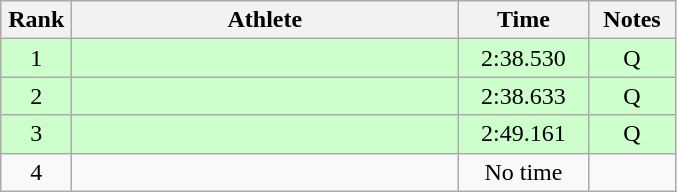<table class=wikitable style="text-align:center">
<tr>
<th width=40>Rank</th>
<th width=250>Athlete</th>
<th width=80>Time</th>
<th width=50>Notes</th>
</tr>
<tr bgcolor="ccffcc">
<td>1</td>
<td align=left></td>
<td>2:38.530</td>
<td>Q</td>
</tr>
<tr bgcolor="ccffcc">
<td>2</td>
<td align=left></td>
<td>2:38.633</td>
<td>Q</td>
</tr>
<tr bgcolor="ccffcc">
<td>3</td>
<td align=left></td>
<td>2:49.161</td>
<td>Q</td>
</tr>
<tr>
<td>4</td>
<td align=left></td>
<td>No time</td>
<td></td>
</tr>
</table>
